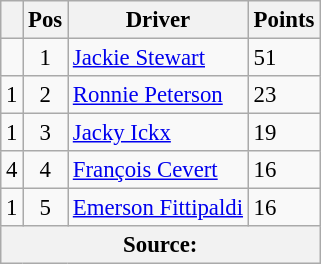<table class="wikitable" style="font-size: 95%;">
<tr>
<th></th>
<th>Pos</th>
<th>Driver</th>
<th>Points</th>
</tr>
<tr>
<td align="left"></td>
<td align="center">1</td>
<td> <a href='#'>Jackie Stewart</a></td>
<td align="left">51</td>
</tr>
<tr>
<td align="left"> 1</td>
<td align="center">2</td>
<td> <a href='#'>Ronnie Peterson</a></td>
<td align="left">23</td>
</tr>
<tr>
<td align="left"> 1</td>
<td align="center">3</td>
<td> <a href='#'>Jacky Ickx</a></td>
<td align="left">19</td>
</tr>
<tr>
<td align="left"> 4</td>
<td align="center">4</td>
<td> <a href='#'>François Cevert</a></td>
<td align="left">16</td>
</tr>
<tr>
<td align="left"> 1</td>
<td align="center">5</td>
<td> <a href='#'>Emerson Fittipaldi</a></td>
<td align="left">16</td>
</tr>
<tr>
<th colspan=4>Source:</th>
</tr>
</table>
